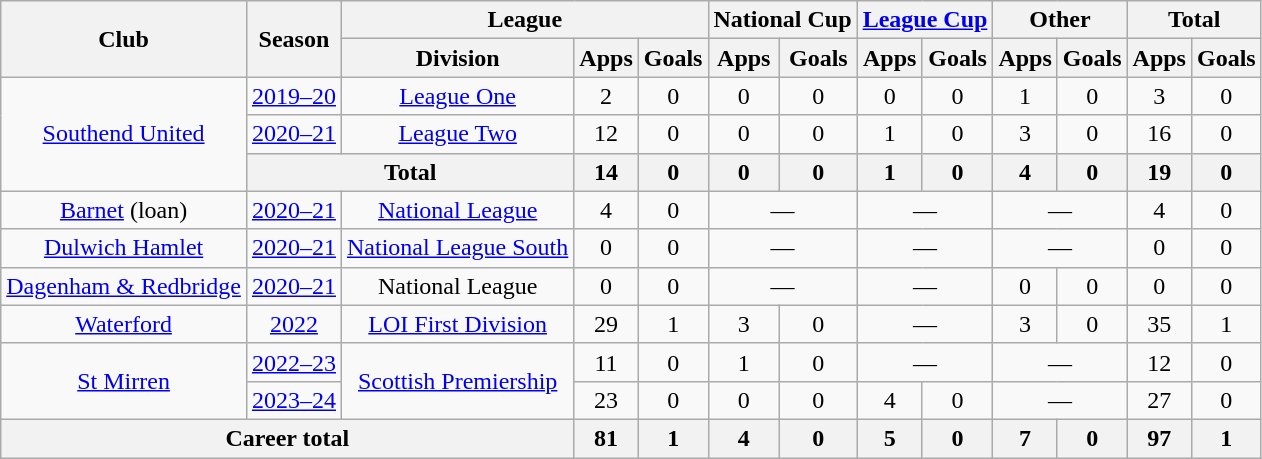<table class="wikitable" style="text-align: center">
<tr>
<th rowspan="2">Club</th>
<th rowspan="2">Season</th>
<th colspan="3">League</th>
<th colspan="2">National Cup</th>
<th colspan="2"><a href='#'>League Cup</a></th>
<th colspan="2">Other</th>
<th colspan="2">Total</th>
</tr>
<tr>
<th>Division</th>
<th>Apps</th>
<th>Goals</th>
<th>Apps</th>
<th>Goals</th>
<th>Apps</th>
<th>Goals</th>
<th>Apps</th>
<th>Goals</th>
<th>Apps</th>
<th>Goals</th>
</tr>
<tr>
<td rowspan="3"><a href='#'>Southend United</a></td>
<td><a href='#'>2019–20</a></td>
<td><a href='#'>League One</a></td>
<td>2</td>
<td>0</td>
<td>0</td>
<td>0</td>
<td>0</td>
<td>0</td>
<td>1</td>
<td>0</td>
<td>3</td>
<td>0</td>
</tr>
<tr>
<td><a href='#'>2020–21</a></td>
<td><a href='#'>League Two</a></td>
<td>12</td>
<td>0</td>
<td>0</td>
<td>0</td>
<td>1</td>
<td>0</td>
<td>3</td>
<td>0</td>
<td>16</td>
<td>0</td>
</tr>
<tr>
<th colspan="2">Total</th>
<th>14</th>
<th>0</th>
<th>0</th>
<th>0</th>
<th>1</th>
<th>0</th>
<th>4</th>
<th>0</th>
<th>19</th>
<th>0</th>
</tr>
<tr>
<td><a href='#'>Barnet</a> (loan)</td>
<td><a href='#'>2020–21</a></td>
<td><a href='#'>National League</a></td>
<td>4</td>
<td>0</td>
<td colspan="2">—</td>
<td colspan="2">—</td>
<td colspan="2">—</td>
<td>4</td>
<td>0</td>
</tr>
<tr>
<td><a href='#'>Dulwich Hamlet</a></td>
<td><a href='#'>2020–21</a></td>
<td><a href='#'>National League South</a></td>
<td>0</td>
<td>0</td>
<td colspan="2">—</td>
<td colspan="2">—</td>
<td colspan="2">—</td>
<td>0</td>
<td>0</td>
</tr>
<tr>
<td><a href='#'>Dagenham & Redbridge</a></td>
<td><a href='#'>2020–21</a></td>
<td>National League</td>
<td>0</td>
<td>0</td>
<td colspan="2">—</td>
<td colspan="2">—</td>
<td>0</td>
<td>0</td>
<td>0</td>
<td>0</td>
</tr>
<tr>
<td><a href='#'>Waterford</a></td>
<td><a href='#'>2022</a></td>
<td><a href='#'>LOI First Division</a></td>
<td>29</td>
<td>1</td>
<td>3</td>
<td>0</td>
<td colspan="2">—</td>
<td>3</td>
<td>0</td>
<td>35</td>
<td>1</td>
</tr>
<tr>
<td rowspan="2"><a href='#'>St Mirren</a></td>
<td><a href='#'>2022–23</a></td>
<td rowspan="2"><a href='#'>Scottish Premiership</a></td>
<td>11</td>
<td>0</td>
<td>1</td>
<td>0</td>
<td colspan="2">—</td>
<td colspan="2">—</td>
<td>12</td>
<td>0</td>
</tr>
<tr>
<td><a href='#'>2023–24</a></td>
<td>23</td>
<td>0</td>
<td>0</td>
<td>0</td>
<td>4</td>
<td>0</td>
<td colspan="2">—</td>
<td>27</td>
<td>0</td>
</tr>
<tr>
<th colspan="3">Career total</th>
<th>81</th>
<th>1</th>
<th>4</th>
<th>0</th>
<th>5</th>
<th>0</th>
<th>7</th>
<th>0</th>
<th>97</th>
<th>1</th>
</tr>
</table>
